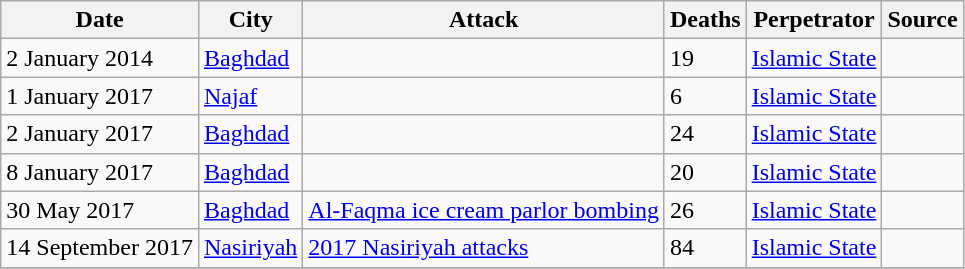<table class="wikitable sortable">
<tr>
<th>Date</th>
<th>City</th>
<th>Attack</th>
<th>Deaths</th>
<th>Perpetrator</th>
<th>Source</th>
</tr>
<tr>
<td>2 January 2014</td>
<td> <a href='#'>Baghdad</a></td>
<td></td>
<td>19</td>
<td> <a href='#'>Islamic State</a></td>
<td></td>
</tr>
<tr>
<td>1 January 2017</td>
<td> <a href='#'>Najaf</a></td>
<td></td>
<td>6</td>
<td> <a href='#'>Islamic State</a></td>
<td></td>
</tr>
<tr>
<td>2 January 2017</td>
<td> <a href='#'>Baghdad</a></td>
<td></td>
<td>24</td>
<td> <a href='#'>Islamic State</a></td>
<td></td>
</tr>
<tr>
<td>8 January 2017</td>
<td> <a href='#'>Baghdad</a></td>
<td></td>
<td>20</td>
<td> <a href='#'>Islamic State</a></td>
<td></td>
</tr>
<tr>
<td>30 May 2017</td>
<td> <a href='#'>Baghdad</a></td>
<td><a href='#'>Al-Faqma ice cream parlor bombing</a></td>
<td>26</td>
<td> <a href='#'>Islamic State</a></td>
<td></td>
</tr>
<tr>
<td>14 September 2017</td>
<td> <a href='#'>Nasiriyah</a></td>
<td><a href='#'>2017 Nasiriyah attacks</a></td>
<td>84</td>
<td> <a href='#'>Islamic State</a></td>
<td></td>
</tr>
<tr>
</tr>
</table>
